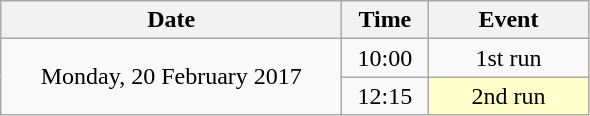<table class = "wikitable" style="text-align:center;">
<tr>
<th width=220>Date</th>
<th width=50>Time</th>
<th width=100>Event</th>
</tr>
<tr>
<td rowspan=2>Monday, 20 February 2017</td>
<td>10:00</td>
<td>1st run</td>
</tr>
<tr>
<td>12:15</td>
<td bgcolor=ffffcc>2nd run</td>
</tr>
</table>
